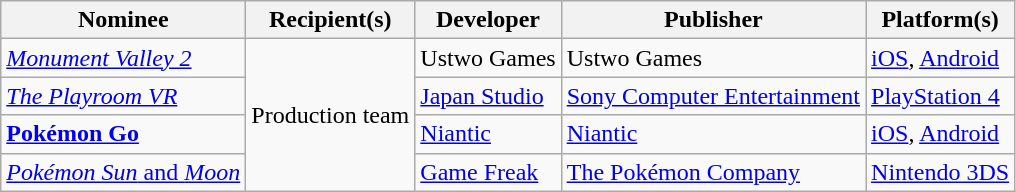<table class="wikitable">
<tr>
<th>Nominee</th>
<th>Recipient(s)</th>
<th>Developer</th>
<th>Publisher</th>
<th>Platform(s)</th>
</tr>
<tr>
<td><em><a href='#'>Monument Valley 2</a></em></td>
<td rowspan="4">Production team</td>
<td>Ustwo Games</td>
<td>Ustwo Games</td>
<td><a href='#'>iOS</a>, <a href='#'>Android</a></td>
</tr>
<tr>
<td><em><a href='#'>The Playroom VR</a></em></td>
<td><a href='#'>Japan Studio</a></td>
<td><a href='#'>Sony Computer Entertainment</a></td>
<td><a href='#'>PlayStation 4</a></td>
</tr>
<tr>
<td><strong><a href='#'>Pokémon Go</a></strong></td>
<td><a href='#'>Niantic</a></td>
<td><a href='#'>Niantic</a></td>
<td><a href='#'>iOS</a>, <a href='#'>Android</a></td>
</tr>
<tr>
<td><a href='#'><em>Pokémon Sun</em> and <em>Moon</em></a></td>
<td><a href='#'>Game Freak</a></td>
<td><a href='#'>The Pokémon Company</a></td>
<td><a href='#'>Nintendo 3DS</a></td>
</tr>
</table>
